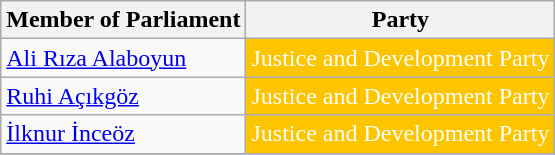<table class="wikitable">
<tr>
<th>Member of Parliament</th>
<th>Party</th>
</tr>
<tr>
<td><a href='#'>Ali Rıza Alaboyun</a></td>
<td style="background:#FDC400; color:white">Justice and Development Party</td>
</tr>
<tr>
<td><a href='#'>Ruhi Açıkgöz</a></td>
<td style="background:#FDC400; color:white">Justice and Development Party</td>
</tr>
<tr>
<td><a href='#'>İlknur İnceöz</a></td>
<td style="background:#FDC400; color:white">Justice and Development Party</td>
</tr>
<tr>
</tr>
</table>
